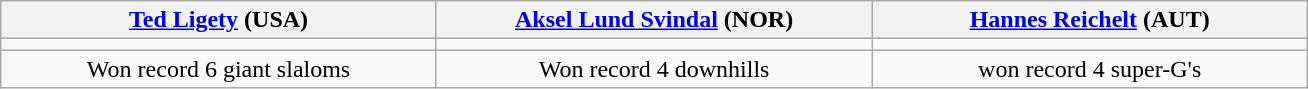<table class="wikitable" style="text-align:center; width:69%; border:1px #AAAAFF solid">
<tr>
<th><a href='#'>Ted Ligety</a> (USA)</th>
<th><a href='#'>Aksel Lund Svindal</a> (NOR)</th>
<th><a href='#'>Hannes Reichelt</a> (AUT)</th>
</tr>
<tr>
<td width=189></td>
<td width=189></td>
<td width=189></td>
</tr>
<tr>
<td>Won record 6 giant slaloms</td>
<td>Won record 4 downhills</td>
<td>won record 4 super-G's</td>
</tr>
</table>
